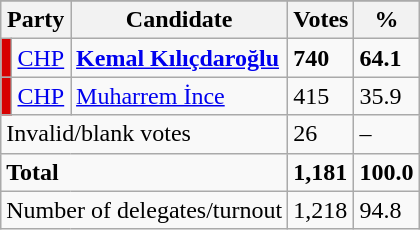<table class="wikitable">
<tr>
</tr>
<tr>
<th colspan="2">Party</th>
<th>Candidate</th>
<th>Votes</th>
<th>%</th>
</tr>
<tr>
<td style="background: #d70000"></td>
<td><a href='#'>CHP</a></td>
<td><strong><a href='#'>Kemal Kılıçdaroğlu</a></strong></td>
<td><strong>740</strong></td>
<td><strong>64.1</strong></td>
</tr>
<tr>
<td style="background: #d70000"></td>
<td><a href='#'>CHP</a></td>
<td><a href='#'>Muharrem İnce</a></td>
<td>415</td>
<td>35.9</td>
</tr>
<tr>
<td colspan="3">Invalid/blank votes</td>
<td>26</td>
<td>–</td>
</tr>
<tr>
<td colspan="3"><strong>Total</strong></td>
<td><strong>1,181</strong></td>
<td><strong>100.0</strong></td>
</tr>
<tr>
<td colspan="3">Number of delegates/turnout</td>
<td>1,218</td>
<td>94.8</td>
</tr>
</table>
